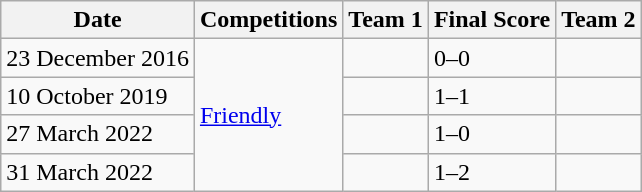<table class="wikitable">
<tr>
<th>Date</th>
<th>Competitions</th>
<th>Team 1</th>
<th>Final Score</th>
<th>Team 2</th>
</tr>
<tr>
<td>23 December 2016</td>
<td rowspan="4"><a href='#'>Friendly</a></td>
<td></td>
<td>0–0</td>
<td></td>
</tr>
<tr>
<td>10 October 2019</td>
<td></td>
<td>1–1</td>
<td></td>
</tr>
<tr>
<td>27 March 2022</td>
<td></td>
<td>1–0</td>
<td></td>
</tr>
<tr>
<td>31 March 2022</td>
<td></td>
<td>1–2</td>
<td></td>
</tr>
</table>
